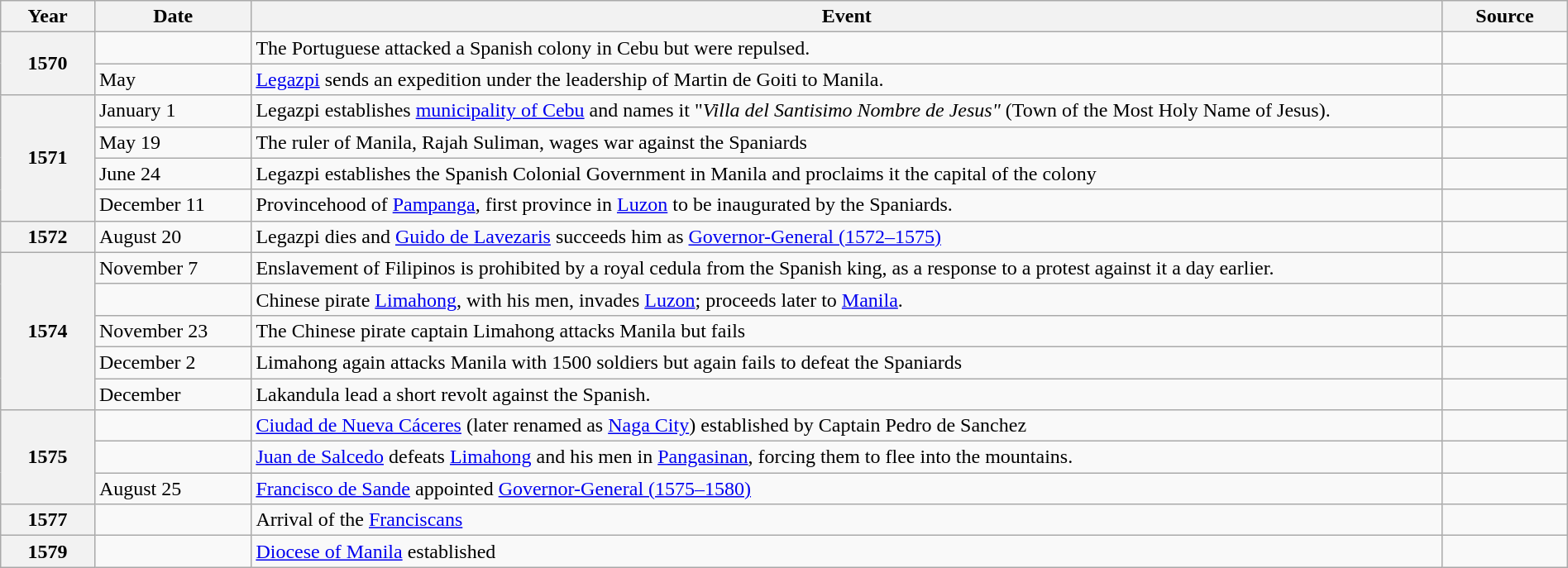<table class="wikitable toptextcells" style="width:100%;">
<tr>
<th scope="col" style="width:6%;">Year</th>
<th scope="col" style="width:10%;">Date</th>
<th scope="col">Event</th>
<th scope="col" style="width:8%;">Source</th>
</tr>
<tr>
<th scope="row" rowspan="2">1570</th>
<td></td>
<td>The Portuguese attacked a Spanish colony in Cebu but were repulsed.</td>
<td></td>
</tr>
<tr>
<td>May</td>
<td><a href='#'>Legazpi</a> sends an expedition under the leadership of Martin de Goiti to Manila.</td>
<td></td>
</tr>
<tr>
<th scope="row" rowspan="4">1571</th>
<td>January 1</td>
<td>Legazpi establishes <a href='#'>municipality of Cebu</a> and names it "<em>Villa del Santisimo Nombre de Jesus"</em> (Town of the Most Holy Name of Jesus).</td>
<td></td>
</tr>
<tr>
<td>May 19</td>
<td>The ruler of Manila, Rajah Suliman, wages war against the Spaniards</td>
<td></td>
</tr>
<tr>
<td>June 24</td>
<td>Legazpi establishes the Spanish Colonial Government in Manila and proclaims it the capital of the colony</td>
<td></td>
</tr>
<tr>
<td>December 11</td>
<td>Provincehood of <a href='#'>Pampanga</a>, first province in <a href='#'>Luzon</a> to be inaugurated by the Spaniards.</td>
<td></td>
</tr>
<tr>
<th scope="row">1572</th>
<td>August 20</td>
<td>Legazpi dies and <a href='#'>Guido de Lavezaris</a> succeeds him as <a href='#'>Governor-General (1572–1575)</a></td>
<td></td>
</tr>
<tr>
<th scope="row" rowspan="5">1574</th>
<td>November 7</td>
<td>Enslavement of Filipinos is prohibited by a royal cedula from the Spanish king, as a response to a protest against it a day earlier.</td>
<td></td>
</tr>
<tr>
<td></td>
<td>Chinese pirate <a href='#'>Limahong</a>, with his men, invades <a href='#'>Luzon</a>; proceeds later to <a href='#'>Manila</a>.</td>
<td></td>
</tr>
<tr>
<td>November 23</td>
<td>The Chinese pirate captain Limahong attacks Manila but fails</td>
<td><br></td>
</tr>
<tr>
<td>December 2</td>
<td>Limahong again attacks Manila with 1500 soldiers but again fails to defeat the Spaniards</td>
<td><br></td>
</tr>
<tr>
<td>December</td>
<td>Lakandula lead a short revolt against the Spanish.</td>
<td></td>
</tr>
<tr>
<th scope="row" rowspan="3">1575</th>
<td></td>
<td><a href='#'>Ciudad de Nueva Cáceres</a> (later renamed as <a href='#'>Naga City</a>) established by Captain Pedro de Sanchez</td>
<td></td>
</tr>
<tr>
<td></td>
<td><a href='#'>Juan de Salcedo</a> defeats <a href='#'>Limahong</a> and his men in <a href='#'>Pangasinan</a>, forcing them to flee into the mountains.</td>
<td></td>
</tr>
<tr>
<td>August 25</td>
<td><a href='#'>Francisco de Sande</a> appointed <a href='#'>Governor-General (1575–1580)</a></td>
<td></td>
</tr>
<tr>
<th scope="row">1577</th>
<td></td>
<td>Arrival of the <a href='#'>Franciscans</a></td>
<td></td>
</tr>
<tr>
<th scope="row">1579</th>
<td></td>
<td><a href='#'>Diocese of Manila</a> established</td>
<td></td>
</tr>
</table>
